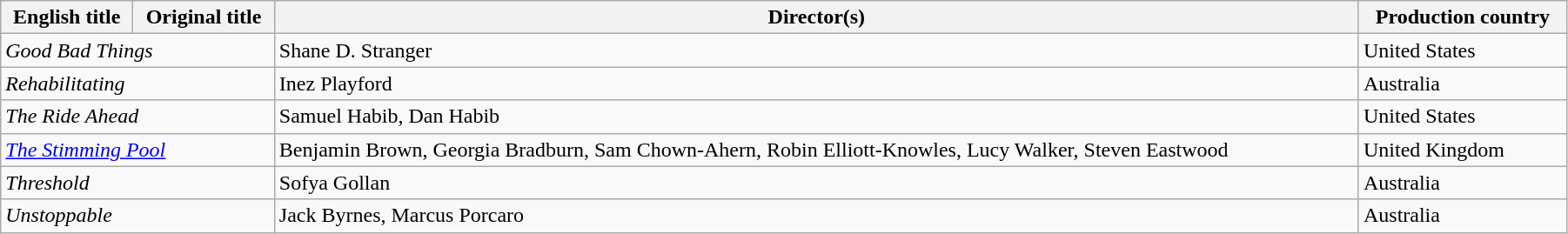<table class="wikitable" style="width:95%; margin-bottom:2px">
<tr>
<th>English title</th>
<th>Original title</th>
<th>Director(s)</th>
<th>Production country</th>
</tr>
<tr>
<td colspan=2><em>Good Bad Things</em></td>
<td>Shane D. Stranger</td>
<td>United States</td>
</tr>
<tr>
<td colspan=2><em>Rehabilitating</em></td>
<td>Inez Playford</td>
<td>Australia</td>
</tr>
<tr>
<td colspan=2><em>The Ride Ahead</em></td>
<td>Samuel Habib, Dan Habib</td>
<td>United States</td>
</tr>
<tr>
<td colspan=2><em><a href='#'>The Stimming Pool</a></em></td>
<td>Benjamin Brown, Georgia Bradburn, Sam Chown-Ahern, Robin Elliott-Knowles, Lucy Walker, Steven Eastwood</td>
<td>United Kingdom</td>
</tr>
<tr>
<td colspan=2><em>Threshold</em></td>
<td>Sofya Gollan</td>
<td>Australia</td>
</tr>
<tr>
<td colspan=2><em>Unstoppable</em></td>
<td>Jack Byrnes, Marcus Porcaro</td>
<td>Australia</td>
</tr>
</table>
